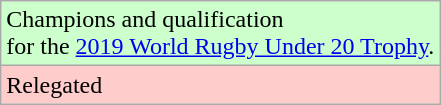<table class="wikitable">
<tr style="width:10px; background:#cfc;">
<td>Champions and qualification<br>for the <a href='#'>2019 World Rugby Under 20 Trophy</a>.</td>
</tr>
<tr style="width:10px; background:#fcc;">
<td>Relegated</td>
</tr>
</table>
